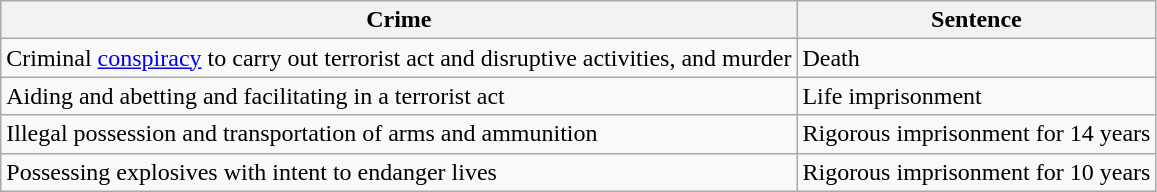<table class="wikitable">
<tr>
<th>Crime</th>
<th>Sentence</th>
</tr>
<tr>
<td>Criminal <a href='#'>conspiracy</a> to carry out terrorist act and disruptive activities, and murder</td>
<td>Death</td>
</tr>
<tr>
<td>Aiding and abetting and facilitating in a terrorist act</td>
<td>Life imprisonment</td>
</tr>
<tr>
<td>Illegal possession and transportation of arms and ammunition</td>
<td>Rigorous imprisonment for 14 years</td>
</tr>
<tr>
<td>Possessing explosives with intent to endanger lives</td>
<td>Rigorous imprisonment for 10 years</td>
</tr>
</table>
